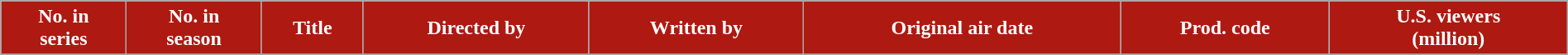<table class="wikitable plainrowheaders" style="width:100%;">
<tr>
<th style="background: #AE1911; color:#fff;">No. in<br>series</th>
<th style="background: #AE1911; color:#fff;">No. in<br>season</th>
<th style="background: #AE1911; color:#fff;">Title</th>
<th style="background: #AE1911; color:#fff;">Directed by</th>
<th style="background: #AE1911; color:#fff;">Written by</th>
<th style="background: #AE1911; color:#fff;">Original air date</th>
<th style="background: #AE1911; color:#fff;">Prod. code</th>
<th style="background: #AE1911; color:#fff;">U.S. viewers<br>(million)</th>
</tr>
<tr>
</tr>
</table>
